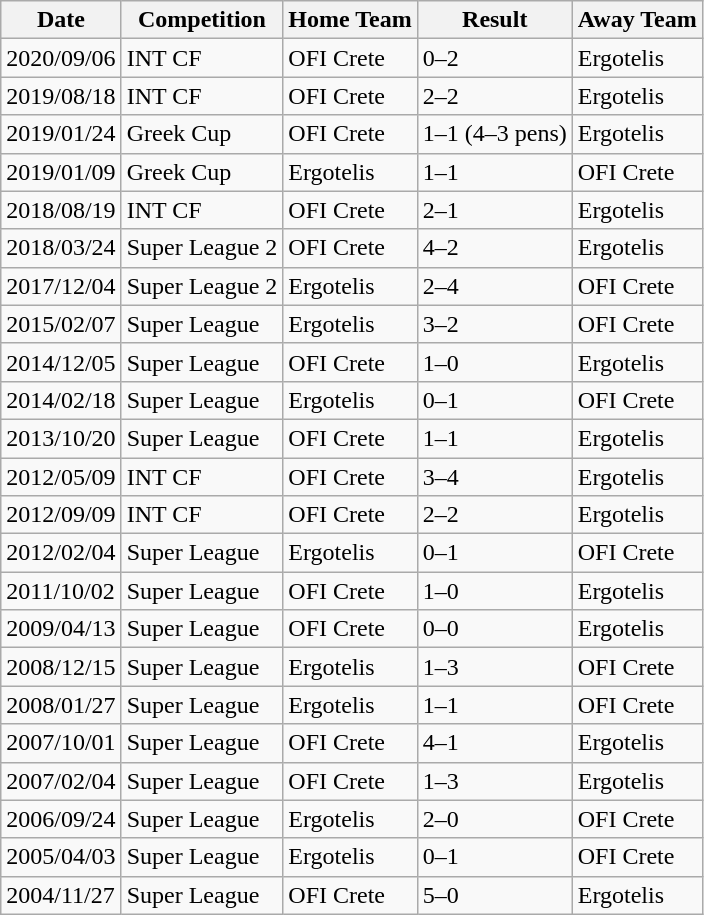<table class="wikitable">
<tr>
<th>Date</th>
<th>Competition</th>
<th>Home Team</th>
<th>Result</th>
<th>Away Team</th>
</tr>
<tr>
<td>2020/09/06</td>
<td>INT CF</td>
<td>OFI Crete</td>
<td>0–2</td>
<td>Ergotelis</td>
</tr>
<tr>
<td>2019/08/18</td>
<td>INT CF</td>
<td>OFI Crete</td>
<td>2–2</td>
<td>Ergotelis</td>
</tr>
<tr>
<td>2019/01/24</td>
<td>Greek Cup</td>
<td>OFI Crete</td>
<td>1–1 (4–3 pens)</td>
<td>Ergotelis</td>
</tr>
<tr>
<td>2019/01/09</td>
<td>Greek Cup</td>
<td>Ergotelis</td>
<td>1–1</td>
<td>OFI Crete</td>
</tr>
<tr>
<td>2018/08/19</td>
<td>INT CF</td>
<td>OFI Crete</td>
<td>2–1</td>
<td>Ergotelis</td>
</tr>
<tr>
<td>2018/03/24</td>
<td>Super League 2</td>
<td>OFI Crete</td>
<td>4–2</td>
<td>Ergotelis</td>
</tr>
<tr>
<td>2017/12/04</td>
<td>Super League 2</td>
<td>Ergotelis</td>
<td>2–4</td>
<td>OFI Crete</td>
</tr>
<tr>
<td>2015/02/07</td>
<td>Super League</td>
<td>Ergotelis</td>
<td>3–2</td>
<td>OFI Crete</td>
</tr>
<tr>
<td>2014/12/05</td>
<td>Super League</td>
<td>OFI Crete</td>
<td>1–0</td>
<td>Ergotelis</td>
</tr>
<tr>
<td>2014/02/18</td>
<td>Super League</td>
<td>Ergotelis</td>
<td>0–1</td>
<td>OFI Crete</td>
</tr>
<tr>
<td>2013/10/20</td>
<td>Super League</td>
<td>OFI Crete</td>
<td>1–1</td>
<td>Ergotelis</td>
</tr>
<tr>
<td>2012/05/09</td>
<td>INT CF</td>
<td>OFI Crete</td>
<td>3–4</td>
<td>Ergotelis</td>
</tr>
<tr>
<td>2012/09/09</td>
<td>INT CF</td>
<td>OFI Crete</td>
<td>2–2</td>
<td>Ergotelis</td>
</tr>
<tr>
<td>2012/02/04</td>
<td>Super League</td>
<td>Ergotelis</td>
<td>0–1</td>
<td>OFI Crete</td>
</tr>
<tr>
<td>2011/10/02</td>
<td>Super League</td>
<td>OFI Crete</td>
<td>1–0</td>
<td>Ergotelis</td>
</tr>
<tr>
<td>2009/04/13</td>
<td>Super League</td>
<td>OFI Crete</td>
<td>0–0</td>
<td>Ergotelis</td>
</tr>
<tr>
<td>2008/12/15</td>
<td>Super League</td>
<td>Ergotelis</td>
<td>1–3</td>
<td>OFI Crete</td>
</tr>
<tr>
<td>2008/01/27</td>
<td>Super League</td>
<td>Ergotelis</td>
<td>1–1</td>
<td>OFI Crete</td>
</tr>
<tr>
<td>2007/10/01</td>
<td>Super League</td>
<td>OFI Crete</td>
<td>4–1</td>
<td>Ergotelis</td>
</tr>
<tr>
<td>2007/02/04</td>
<td>Super League</td>
<td>OFI Crete</td>
<td>1–3</td>
<td>Ergotelis</td>
</tr>
<tr>
<td>2006/09/24</td>
<td>Super League</td>
<td>Ergotelis</td>
<td>2–0</td>
<td>OFI Crete</td>
</tr>
<tr>
<td>2005/04/03</td>
<td>Super League</td>
<td>Ergotelis</td>
<td>0–1</td>
<td>OFI Crete</td>
</tr>
<tr>
<td>2004/11/27</td>
<td>Super League</td>
<td>OFI Crete</td>
<td>5–0</td>
<td>Ergotelis</td>
</tr>
</table>
